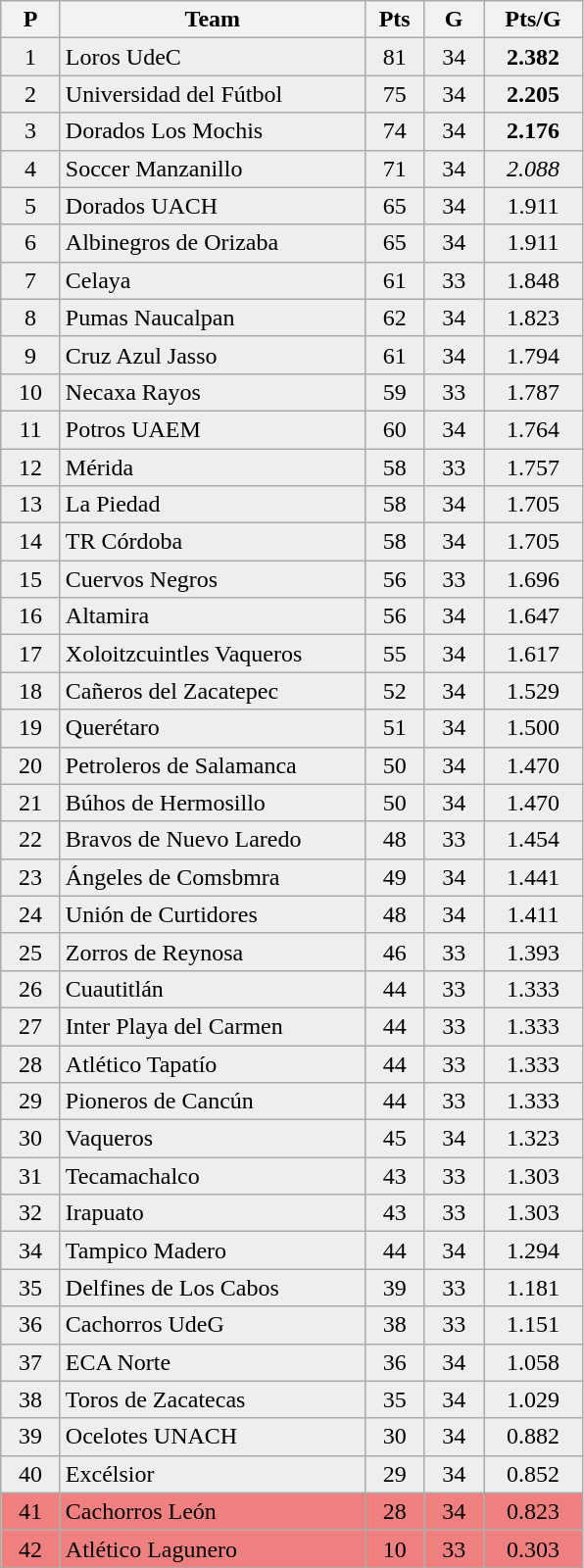<table class="wikitable" style="text-align: center;">
<tr>
<th width=33>P</th>
<th width=200>Team</th>
<th width=33>Pts</th>
<th width=33>G</th>
<th width=60>Pts/G</th>
</tr>
<tr bgcolor=#EEEEEE>
<td>1</td>
<td align=left>Loros UdeC</td>
<td>81</td>
<td>34</td>
<td><strong>2.382</strong></td>
</tr>
<tr bgcolor=#EEEEEE>
<td>2</td>
<td align=left>Universidad del Fútbol</td>
<td>75</td>
<td>34</td>
<td><strong>2.205</strong></td>
</tr>
<tr bgcolor=#EEEEEE>
<td>3</td>
<td align=left>Dorados Los Mochis</td>
<td>74</td>
<td>34</td>
<td><strong>2.176</strong></td>
</tr>
<tr bgcolor=#EEEEEE>
<td>4</td>
<td align=left>Soccer Manzanillo</td>
<td>71</td>
<td>34</td>
<td><em>2.088<strong></td>
</tr>
<tr bgcolor=#EEEEEE>
<td>5</td>
<td align=left>Dorados UACH</td>
<td>65</td>
<td>34</td>
<td></strong>1.911<strong></td>
</tr>
<tr bgcolor=#EEEEEE>
<td>6</td>
<td align=left>Albinegros de Orizaba</td>
<td>65</td>
<td>34</td>
<td></strong>1.911<strong></td>
</tr>
<tr bgcolor=#EEEEEE>
<td>7</td>
<td align=left>Celaya</td>
<td>61</td>
<td>33</td>
<td></strong>1.848<strong></td>
</tr>
<tr bgcolor=#EEEEEE>
<td>8</td>
<td align=left>Pumas Naucalpan</td>
<td>62</td>
<td>34</td>
<td></strong>1.823<strong></td>
</tr>
<tr bgcolor=#EEEEEE>
<td>9</td>
<td align=left>Cruz Azul Jasso</td>
<td>61</td>
<td>34</td>
<td></strong>1.794<strong></td>
</tr>
<tr bgcolor=#EEEEEE>
<td>10</td>
<td align=left>Necaxa Rayos</td>
<td>59</td>
<td>33</td>
<td></strong>1.787<strong></td>
</tr>
<tr bgcolor=#EEEEEE>
<td>11</td>
<td align=left>Potros UAEM</td>
<td>60</td>
<td>34</td>
<td></strong>1.764<strong></td>
</tr>
<tr bgcolor=#EEEEEE>
<td>12</td>
<td align=left>Mérida</td>
<td>58</td>
<td>33</td>
<td></strong>1.757<strong></td>
</tr>
<tr bgcolor=#EEEEEE>
<td>13</td>
<td align=left>La Piedad</td>
<td>58</td>
<td>34</td>
<td></strong>1.705<strong></td>
</tr>
<tr bgcolor=#EEEEEE>
<td>14</td>
<td align=left>TR Córdoba</td>
<td>58</td>
<td>34</td>
<td></strong>1.705<strong></td>
</tr>
<tr bgcolor=#EEEEEE>
<td>15</td>
<td align=left>Cuervos Negros</td>
<td>56</td>
<td>33</td>
<td></strong>1.696<strong></td>
</tr>
<tr bgcolor=#EEEEEE>
<td>16</td>
<td align=left>Altamira</td>
<td>56</td>
<td>34</td>
<td></strong>1.647<strong></td>
</tr>
<tr bgcolor=#EEEEEE>
<td>17</td>
<td align=left>Xoloitzcuintles Vaqueros</td>
<td>55</td>
<td>34</td>
<td></strong>1.617<strong></td>
</tr>
<tr bgcolor=#EEEEEE>
<td>18</td>
<td align=left>Cañeros del Zacatepec</td>
<td>52</td>
<td>34</td>
<td></strong>1.529<strong></td>
</tr>
<tr bgcolor=#EEEEEE>
<td>19</td>
<td align=left>Querétaro</td>
<td>51</td>
<td>34</td>
<td></strong>1.500<strong></td>
</tr>
<tr bgcolor=#EEEEEE>
<td>20</td>
<td align=left>Petroleros de Salamanca</td>
<td>50</td>
<td>34</td>
<td></strong>1.470<strong></td>
</tr>
<tr bgcolor=#EEEEEE>
<td>21</td>
<td align=left>Búhos de Hermosillo</td>
<td>50</td>
<td>34</td>
<td></strong>1.470<strong></td>
</tr>
<tr bgcolor=#EEEEEE>
<td>22</td>
<td align=left>Bravos de Nuevo Laredo</td>
<td>48</td>
<td>33</td>
<td></strong>1.454<strong></td>
</tr>
<tr bgcolor=#EEEEEE>
<td>23</td>
<td align=left>Ángeles de Comsbmra</td>
<td>49</td>
<td>34</td>
<td></strong>1.441<strong></td>
</tr>
<tr bgcolor=#EEEEEE>
<td>24</td>
<td align=left>Unión de Curtidores</td>
<td>48</td>
<td>34</td>
<td></strong>1.411<strong></td>
</tr>
<tr bgcolor=#EEEEEE>
<td>25</td>
<td align=left>Zorros de Reynosa</td>
<td>46</td>
<td>33</td>
<td></strong>1.393<strong></td>
</tr>
<tr bgcolor=#EEEEEE>
<td>26</td>
<td align=left>Cuautitlán</td>
<td>44</td>
<td>33</td>
<td></strong>1.333<strong></td>
</tr>
<tr bgcolor=#EEEEEE>
<td>27</td>
<td align=left>Inter Playa del Carmen</td>
<td>44</td>
<td>33</td>
<td></strong>1.333<strong></td>
</tr>
<tr bgcolor=#EEEEEE>
<td>28</td>
<td align=left>Atlético Tapatío</td>
<td>44</td>
<td>33</td>
<td></strong>1.333<strong></td>
</tr>
<tr bgcolor=#EEEEEE>
<td>29</td>
<td align=left>Pioneros de Cancún</td>
<td>44</td>
<td>33</td>
<td></strong>1.333<strong></td>
</tr>
<tr bgcolor=#EEEEEE>
<td>30</td>
<td align=left>Vaqueros</td>
<td>45</td>
<td>34</td>
<td></strong>1.323<strong></td>
</tr>
<tr bgcolor=#EEEEEE>
<td>31</td>
<td align=left>Tecamachalco</td>
<td>43</td>
<td>33</td>
<td></strong>1.303<strong></td>
</tr>
<tr bgcolor=#EEEEEE>
<td>32</td>
<td align=left>Irapuato</td>
<td>43</td>
<td>33</td>
<td></strong>1.303<strong></td>
</tr>
<tr bgcolor=#EEEEEE>
<td>34</td>
<td align=left>Tampico Madero</td>
<td>44</td>
<td>34</td>
<td></strong>1.294<strong></td>
</tr>
<tr bgcolor=#EEEEEE>
<td>35</td>
<td align=left>Delfines de Los Cabos</td>
<td>39</td>
<td>33</td>
<td></strong>1.181<strong></td>
</tr>
<tr bgcolor=#EEEEEE>
<td>36</td>
<td align=left>Cachorros UdeG</td>
<td>38</td>
<td>33</td>
<td></strong>1.151<strong></td>
</tr>
<tr bgcolor=#EEEEEE>
<td>37</td>
<td align=left>ECA Norte</td>
<td>36</td>
<td>34</td>
<td></strong>1.058<strong></td>
</tr>
<tr bgcolor=#EEEEEE>
<td>38</td>
<td align=left>Toros de Zacatecas</td>
<td>35</td>
<td>34</td>
<td></strong>1.029<strong></td>
</tr>
<tr bgcolor=#EEEEEE>
<td>39</td>
<td align=left>Ocelotes UNACH</td>
<td>30</td>
<td>34</td>
<td></strong>0.882<strong></td>
</tr>
<tr bgcolor=#EEEEEE>
<td>40</td>
<td align=left>Excélsior</td>
<td>29</td>
<td>34</td>
<td></strong>0.852<strong></td>
</tr>
<tr bgcolor=#F08080>
<td>41</td>
<td align=left>Cachorros León</td>
<td>28</td>
<td>34</td>
<td></strong>0.823<strong></td>
</tr>
<tr bgcolor=#F08080>
<td>42</td>
<td align=left>Atlético Lagunero</td>
<td>10</td>
<td>33</td>
<td></strong>0.303<strong></td>
</tr>
</table>
